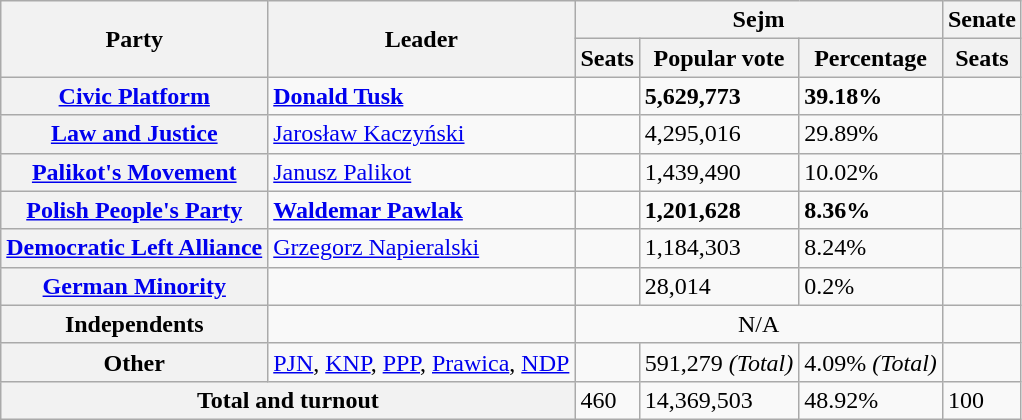<table class="wikitable">
<tr>
<th rowspan=2>Party</th>
<th rowspan=2>Leader</th>
<th colspan=3>Sejm</th>
<th>Senate</th>
</tr>
<tr>
<th>Seats</th>
<th>Popular vote</th>
<th>Percentage</th>
<th>Seats</th>
</tr>
<tr>
<th><a href='#'>Civic Platform</a></th>
<td><strong><a href='#'>Donald Tusk</a></strong></td>
<td></td>
<td><strong>5,629,773</strong></td>
<td><strong>39.18%</strong></td>
<td></td>
</tr>
<tr>
<th><a href='#'>Law and Justice</a></th>
<td><a href='#'>Jarosław Kaczyński</a></td>
<td></td>
<td>4,295,016</td>
<td>29.89%</td>
<td></td>
</tr>
<tr>
<th><a href='#'>Palikot's Movement</a></th>
<td><a href='#'>Janusz Palikot</a></td>
<td></td>
<td>1,439,490</td>
<td>10.02%</td>
<td></td>
</tr>
<tr>
<th><a href='#'>Polish People's Party</a></th>
<td><strong><a href='#'>Waldemar Pawlak</a></strong></td>
<td></td>
<td><strong>1,201,628</strong></td>
<td><strong>8.36%</strong></td>
<td></td>
</tr>
<tr>
<th><a href='#'>Democratic Left Alliance</a></th>
<td><a href='#'>Grzegorz Napieralski</a></td>
<td></td>
<td>1,184,303</td>
<td>8.24%</td>
<td></td>
</tr>
<tr>
<th><a href='#'>German Minority</a></th>
<td></td>
<td></td>
<td>28,014</td>
<td>0.2%</td>
<td></td>
</tr>
<tr>
<th>Independents</th>
<td></td>
<td colspan=3 style="text-align:center;">N/A</td>
<td></td>
</tr>
<tr>
<th>Other</th>
<td><a href='#'>PJN</a>, <a href='#'>KNP</a>, <a href='#'>PPP</a>, <a href='#'>Prawica</a>, <a href='#'>NDP</a></td>
<td></td>
<td>591,279 <em>(Total)</em></td>
<td>4.09% <em>(Total)</em></td>
<td></td>
</tr>
<tr>
<th colspan=2>Total and turnout</th>
<td>460</td>
<td>14,369,503</td>
<td>48.92%</td>
<td>100</td>
</tr>
</table>
